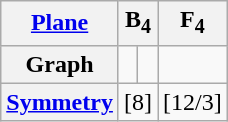<table class=wikitable>
<tr style="text-align:center;">
<th><a href='#'>Plane</a></th>
<th colspan=2>B<sub>4</sub></th>
<th>F<sub>4</sub></th>
</tr>
<tr style="text-align:center;">
<th>Graph</th>
<td></td>
<td></td>
<td></td>
</tr>
<tr style="text-align:center;">
<th><a href='#'>Symmetry</a></th>
<td colspan=2>[8]</td>
<td>[12/3]</td>
</tr>
</table>
